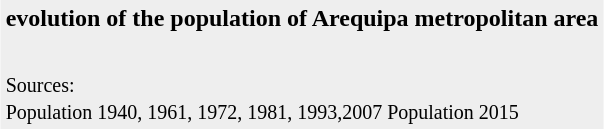<table style=background:#eeeeee align=center>
<tr>
<th>evolution of the population of Arequipa metropolitan area</th>
</tr>
<tr align="center">
<td><br></td>
</tr>
<tr>
<td><small>Sources:<br>Population 1940, 1961, 1972, 1981, 1993,2007 Population 2015</small></td>
</tr>
</table>
